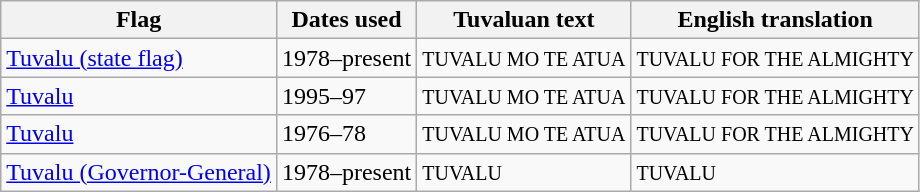<table class="wikitable sortable noresize">
<tr>
<th>Flag</th>
<th>Dates used</th>
<th>Tuvaluan text</th>
<th>English translation</th>
</tr>
<tr>
<td> <a href='#'>Tuvalu (state flag)</a></td>
<td>1978–present</td>
<td><small>TUVALU MO TE ATUA</small></td>
<td><small>TUVALU FOR THE ALMIGHTY</small></td>
</tr>
<tr>
<td> <a href='#'>Tuvalu</a></td>
<td>1995–97</td>
<td><small>TUVALU MO TE ATUA</small></td>
<td><small>TUVALU FOR THE ALMIGHTY</small></td>
</tr>
<tr>
<td> <a href='#'>Tuvalu</a></td>
<td>1976–78</td>
<td><small>TUVALU MO TE ATUA</small></td>
<td><small>TUVALU FOR THE ALMIGHTY</small></td>
</tr>
<tr>
<td> <a href='#'>Tuvalu (Governor-General)</a></td>
<td>1978–present</td>
<td><small>TUVALU</small></td>
<td><small>TUVALU</small></td>
</tr>
</table>
